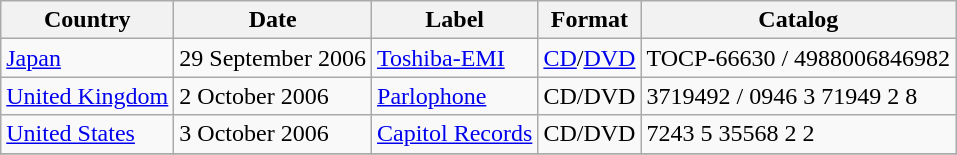<table class="wikitable" style="font-size: 100%">
<tr>
<th>Country</th>
<th>Date</th>
<th>Label</th>
<th>Format</th>
<th>Catalog</th>
</tr>
<tr>
<td rowspan="1"><a href='#'>Japan</a></td>
<td rowspan="1">29 September 2006</td>
<td rowspan="1"><a href='#'>Toshiba-EMI</a></td>
<td rowspan="1"><a href='#'>CD</a>/<a href='#'>DVD</a></td>
<td rowspan="1">TOCP-66630 / 4988006846982</td>
</tr>
<tr>
<td rowspan="1"><a href='#'>United Kingdom</a></td>
<td rowspan="1">2 October 2006</td>
<td rowspan="1"><a href='#'>Parlophone</a></td>
<td rowspan="1">CD/DVD</td>
<td rowspan="1">3719492 / 0946 3 71949 2 8</td>
</tr>
<tr>
<td rowspan="1"><a href='#'>United States</a></td>
<td rowspan="1">3 October 2006</td>
<td rowspan="1"><a href='#'>Capitol Records</a></td>
<td rowspan="1">CD/DVD</td>
<td rowspan="1">7243 5 35568 2 2</td>
</tr>
<tr>
</tr>
</table>
